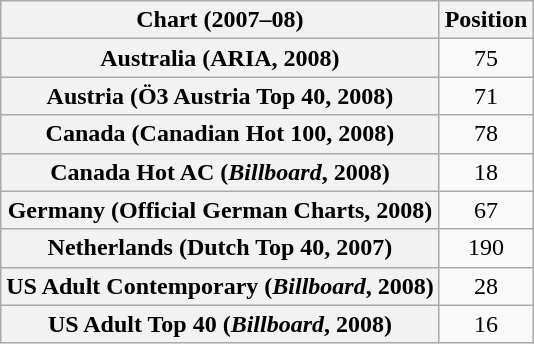<table class="wikitable sortable plainrowheaders">
<tr>
<th>Chart (2007–08)</th>
<th>Position</th>
</tr>
<tr>
<th scope="row">Australia (ARIA, 2008)</th>
<td style="text-align:center;">75</td>
</tr>
<tr>
<th scope="row">Austria (Ö3 Austria Top 40, 2008)</th>
<td style="text-align:center;">71</td>
</tr>
<tr>
<th scope="row">Canada (Canadian Hot 100, 2008)</th>
<td style="text-align:center;">78</td>
</tr>
<tr>
<th scope="row">Canada Hot AC (<em>Billboard</em>, 2008)</th>
<td style="text-align:center;">18</td>
</tr>
<tr>
<th scope="row">Germany (Official German Charts, 2008)</th>
<td style="text-align:center;">67</td>
</tr>
<tr>
<th scope="row">Netherlands (Dutch Top 40, 2007)</th>
<td style="text-align:center;">190</td>
</tr>
<tr>
<th scope="row">US Adult Contemporary (<em>Billboard</em>, 2008)</th>
<td style="text-align:center;">28</td>
</tr>
<tr>
<th scope="row">US Adult Top 40 (<em>Billboard</em>, 2008)</th>
<td style="text-align:center;">16</td>
</tr>
</table>
